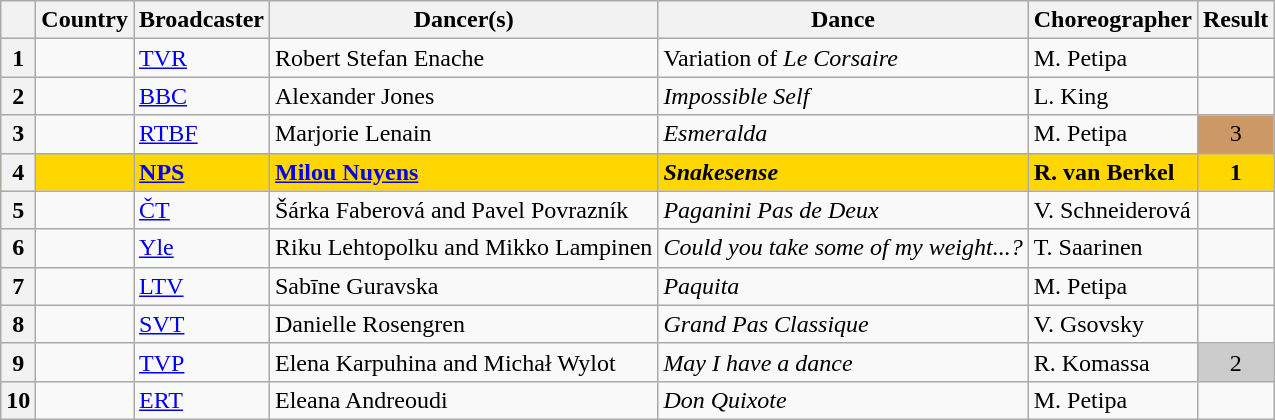<table class="wikitable sortable plainrowheaders">
<tr>
<th scope="col"></th>
<th scope="col">Country</th>
<th scope="col">Broadcaster</th>
<th scope="col">Dancer(s)</th>
<th scope="col">Dance</th>
<th scope="col">Choreographer</th>
<th scope="col">Result</th>
</tr>
<tr>
<th scope="row" style="text-align:center;">1</th>
<td></td>
<td><a href='#'>TVR</a></td>
<td>Robert Stefan Enache</td>
<td>Variation of <em>Le Corsaire</em></td>
<td>M. Petipa</td>
<td></td>
</tr>
<tr>
<th scope="row" style="text-align:center;">2</th>
<td></td>
<td><a href='#'>BBC</a></td>
<td>Alexander Jones</td>
<td><em>Impossible Self</em></td>
<td>L. King</td>
<td></td>
</tr>
<tr>
<th scope="row" style="text-align:center;">3</th>
<td></td>
<td><a href='#'>RTBF</a></td>
<td>Marjorie Lenain</td>
<td><em>Esmeralda</em></td>
<td>M. Petipa</td>
<td style="text-align:center; background-color:#C96;">3</td>
</tr>
<tr style="font-weight:bold; background:gold;">
<th scope="row" style="text-align:center;">4</th>
<td></td>
<td><a href='#'>NPS</a></td>
<td><a href='#'>Milou Nuyens</a></td>
<td><em>Snakesense</em></td>
<td>R. van Berkel</td>
<td style="text-align:center;">1</td>
</tr>
<tr>
<th scope="row" style="text-align:center;">5</th>
<td></td>
<td><a href='#'>ČT</a></td>
<td>Šárka Faberová and Pavel Povrazník</td>
<td><em>Paganini Pas de Deux</em></td>
<td>V. Schneiderová</td>
<td></td>
</tr>
<tr>
<th scope="row" style="text-align:center;">6</th>
<td></td>
<td><a href='#'>Yle</a></td>
<td>Riku Lehtopolku and Mikko Lampinen</td>
<td><em>Could you take some of my weight...?</em></td>
<td>T. Saarinen</td>
<td></td>
</tr>
<tr>
<th scope="row" style="text-align:center;">7</th>
<td></td>
<td><a href='#'>LTV</a></td>
<td>Sabīne Guravska</td>
<td><em>Paquita</em></td>
<td>M. Petipa</td>
<td></td>
</tr>
<tr>
<th scope="row" style="text-align:center;">8</th>
<td></td>
<td><a href='#'>SVT</a></td>
<td>Danielle Rosengren</td>
<td><em>Grand Pas Classique</em></td>
<td>V. Gsovsky</td>
<td></td>
</tr>
<tr>
<th scope="row" style="text-align:center;">9</th>
<td></td>
<td><a href='#'>TVP</a></td>
<td>Elena Karpuhina and Michał Wylot</td>
<td><em>May I have a dance</em></td>
<td>R. Komassa</td>
<td style="text-align:center; background-color:#CCC;">2</td>
</tr>
<tr>
<th scope="row" style="text-align:center;">10</th>
<td></td>
<td><a href='#'>ERT</a></td>
<td>Eleana Andreoudi</td>
<td><em>Don Quixote</em></td>
<td>M. Petipa</td>
<td></td>
</tr>
</table>
